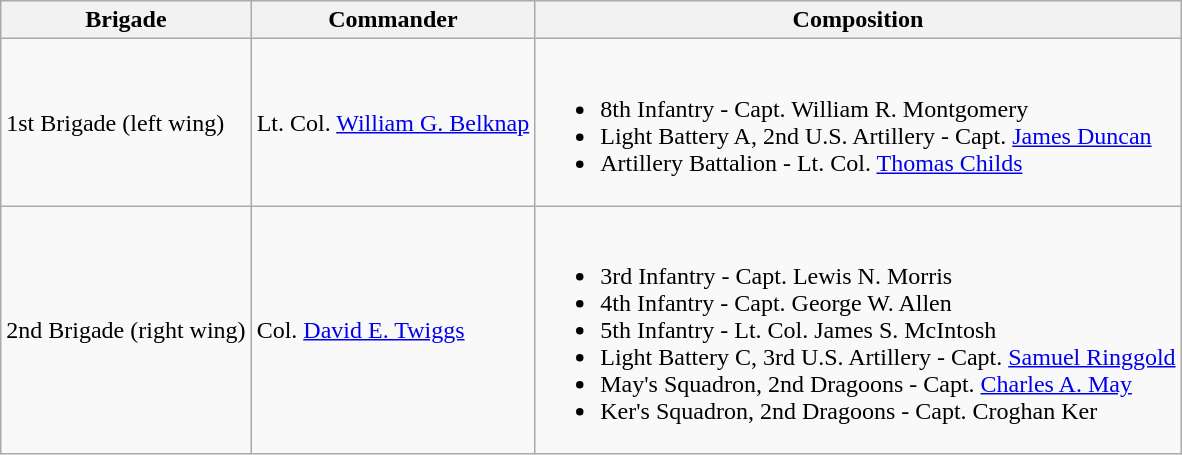<table class="wikitable">
<tr>
<th>Brigade</th>
<th>Commander</th>
<th>Composition</th>
</tr>
<tr>
<td>1st Brigade (left wing)</td>
<td>Lt. Col. <a href='#'>William G. Belknap</a></td>
<td><br><ul><li>8th Infantry - Capt. William R. Montgomery</li><li>Light Battery A, 2nd U.S. Artillery - Capt. <a href='#'>James Duncan</a></li><li>Artillery Battalion - Lt. Col. <a href='#'>Thomas Childs</a></li></ul></td>
</tr>
<tr>
<td>2nd Brigade (right wing)</td>
<td>Col. <a href='#'>David E. Twiggs</a></td>
<td><br><ul><li>3rd Infantry - Capt. Lewis N. Morris</li><li>4th Infantry - Capt. George W. Allen</li><li>5th Infantry - Lt. Col. James S. McIntosh</li><li>Light Battery C, 3rd U.S. Artillery - Capt. <a href='#'>Samuel Ringgold</a></li><li>May's Squadron, 2nd Dragoons - Capt. <a href='#'>Charles A. May</a></li><li>Ker's Squadron, 2nd Dragoons - Capt. Croghan Ker</li></ul></td>
</tr>
</table>
